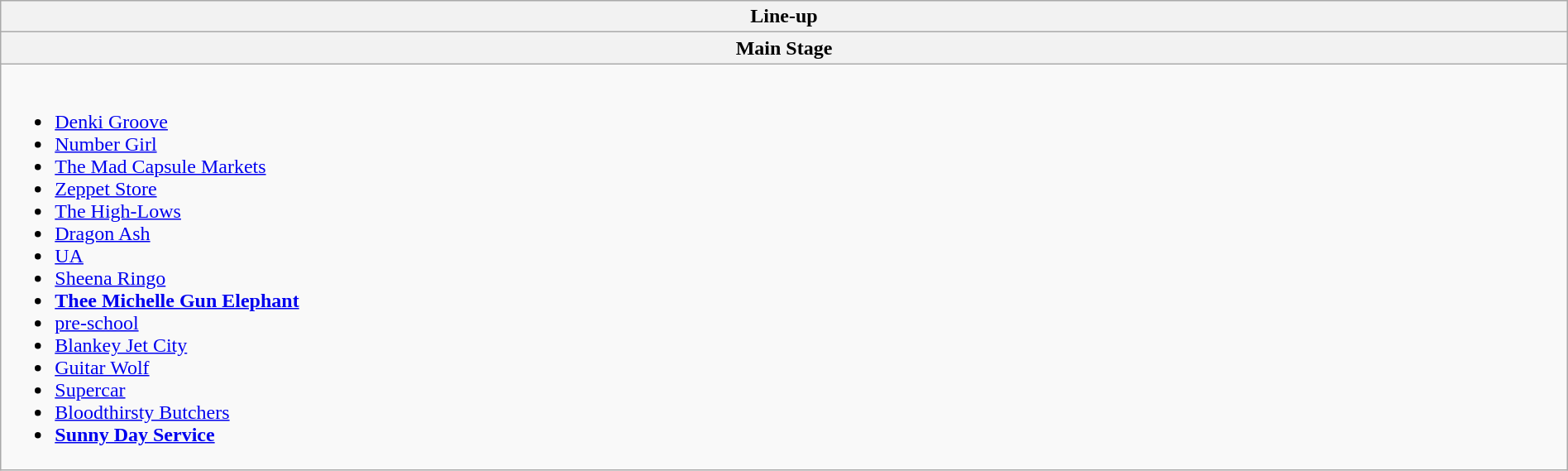<table class="wikitable collapsible collapsed" style="clear:none; margin:0 auto; padding:0 auto;width:100%">
<tr>
<th>Line-up</th>
</tr>
<tr>
<th>Main Stage</th>
</tr>
<tr>
<td><br><ul><li><a href='#'>Denki Groove</a></li><li><a href='#'>Number Girl</a></li><li><a href='#'>The Mad Capsule Markets</a></li><li><a href='#'>Zeppet Store</a></li><li><a href='#'>The High-Lows</a></li><li><a href='#'>Dragon Ash</a></li><li><a href='#'>UA</a></li><li><a href='#'>Sheena Ringo</a></li><li><strong><a href='#'>Thee Michelle Gun Elephant</a></strong></li><li><a href='#'>pre-school</a></li><li><a href='#'>Blankey Jet City</a></li><li><a href='#'>Guitar Wolf</a></li><li><a href='#'>Supercar</a></li><li><a href='#'>Bloodthirsty Butchers</a></li><li><strong><a href='#'>Sunny Day Service</a></strong></li></ul></td>
</tr>
</table>
